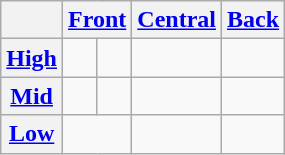<table class="wikitable" style="text-align:center">
<tr>
<th></th>
<th colspan="2"><a href='#'>Front</a></th>
<th><a href='#'>Central</a></th>
<th><a href='#'>Back</a></th>
</tr>
<tr>
<th><a href='#'>High</a></th>
<td></td>
<td></td>
<td></td>
<td></td>
</tr>
<tr>
<th><a href='#'>Mid</a></th>
<td></td>
<td></td>
<td></td>
<td></td>
</tr>
<tr>
<th><a href='#'>Low</a></th>
<td colspan="2"></td>
<td></td>
<td></td>
</tr>
</table>
